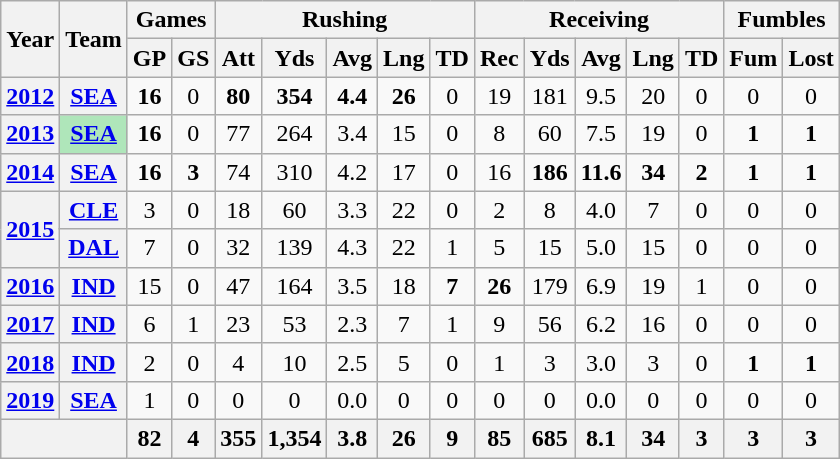<table class=wikitable style="text-align:center;">
<tr>
<th rowspan="2">Year</th>
<th rowspan="2">Team</th>
<th colspan="2">Games</th>
<th colspan="5">Rushing</th>
<th colspan="5">Receiving</th>
<th colspan="2">Fumbles</th>
</tr>
<tr>
<th>GP</th>
<th>GS</th>
<th>Att</th>
<th>Yds</th>
<th>Avg</th>
<th>Lng</th>
<th>TD</th>
<th>Rec</th>
<th>Yds</th>
<th>Avg</th>
<th>Lng</th>
<th>TD</th>
<th>Fum</th>
<th>Lost</th>
</tr>
<tr>
<th><a href='#'>2012</a></th>
<th><a href='#'>SEA</a></th>
<td><strong>16</strong></td>
<td>0</td>
<td><strong>80</strong></td>
<td><strong>354</strong></td>
<td><strong>4.4</strong></td>
<td><strong>26</strong></td>
<td>0</td>
<td>19</td>
<td>181</td>
<td>9.5</td>
<td>20</td>
<td>0</td>
<td>0</td>
<td>0</td>
</tr>
<tr>
<th><a href='#'>2013</a></th>
<th style="background:#afe6ba;"><a href='#'>SEA</a></th>
<td><strong>16</strong></td>
<td>0</td>
<td>77</td>
<td>264</td>
<td>3.4</td>
<td>15</td>
<td>0</td>
<td>8</td>
<td>60</td>
<td>7.5</td>
<td>19</td>
<td>0</td>
<td><strong>1</strong></td>
<td><strong>1</strong></td>
</tr>
<tr>
<th><a href='#'>2014</a></th>
<th><a href='#'>SEA</a></th>
<td><strong>16</strong></td>
<td><strong>3</strong></td>
<td>74</td>
<td>310</td>
<td>4.2</td>
<td>17</td>
<td>0</td>
<td>16</td>
<td><strong>186</strong></td>
<td><strong>11.6</strong></td>
<td><strong>34</strong></td>
<td><strong>2</strong></td>
<td><strong>1</strong></td>
<td><strong>1</strong></td>
</tr>
<tr>
<th rowspan="2"><a href='#'>2015</a></th>
<th><a href='#'>CLE</a></th>
<td>3</td>
<td>0</td>
<td>18</td>
<td>60</td>
<td>3.3</td>
<td>22</td>
<td>0</td>
<td>2</td>
<td>8</td>
<td>4.0</td>
<td>7</td>
<td>0</td>
<td>0</td>
<td>0</td>
</tr>
<tr>
<th><a href='#'>DAL</a></th>
<td>7</td>
<td>0</td>
<td>32</td>
<td>139</td>
<td>4.3</td>
<td>22</td>
<td>1</td>
<td>5</td>
<td>15</td>
<td>5.0</td>
<td>15</td>
<td>0</td>
<td>0</td>
<td>0</td>
</tr>
<tr>
<th><a href='#'>2016</a></th>
<th><a href='#'>IND</a></th>
<td>15</td>
<td>0</td>
<td>47</td>
<td>164</td>
<td>3.5</td>
<td>18</td>
<td><strong>7</strong></td>
<td><strong>26</strong></td>
<td>179</td>
<td>6.9</td>
<td>19</td>
<td>1</td>
<td>0</td>
<td>0</td>
</tr>
<tr>
<th><a href='#'>2017</a></th>
<th><a href='#'>IND</a></th>
<td>6</td>
<td>1</td>
<td>23</td>
<td>53</td>
<td>2.3</td>
<td>7</td>
<td>1</td>
<td>9</td>
<td>56</td>
<td>6.2</td>
<td>16</td>
<td>0</td>
<td>0</td>
<td>0</td>
</tr>
<tr>
<th><a href='#'>2018</a></th>
<th><a href='#'>IND</a></th>
<td>2</td>
<td>0</td>
<td>4</td>
<td>10</td>
<td>2.5</td>
<td>5</td>
<td>0</td>
<td>1</td>
<td>3</td>
<td>3.0</td>
<td>3</td>
<td>0</td>
<td><strong>1</strong></td>
<td><strong>1</strong></td>
</tr>
<tr>
<th><a href='#'>2019</a></th>
<th><a href='#'>SEA</a></th>
<td>1</td>
<td>0</td>
<td>0</td>
<td>0</td>
<td>0.0</td>
<td>0</td>
<td>0</td>
<td>0</td>
<td>0</td>
<td>0.0</td>
<td>0</td>
<td>0</td>
<td>0</td>
<td>0</td>
</tr>
<tr>
<th colspan="2"></th>
<th>82</th>
<th>4</th>
<th>355</th>
<th>1,354</th>
<th>3.8</th>
<th>26</th>
<th>9</th>
<th>85</th>
<th>685</th>
<th>8.1</th>
<th>34</th>
<th>3</th>
<th>3</th>
<th>3</th>
</tr>
</table>
